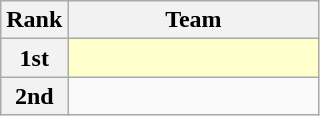<table class=wikitable>
<tr>
<th>Rank</th>
<th width=160px>Team</th>
</tr>
<tr bgcolor=#ffffcc>
<th>1st</th>
<td></td>
</tr>
<tr>
<th>2nd</th>
<td></td>
</tr>
</table>
